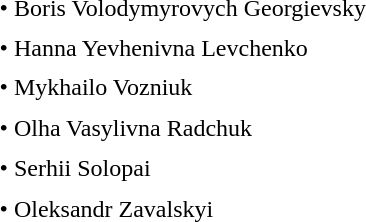<table style="line-height:1.42em;">
<tr>
<td>• Boris Volodymyrovych Georgievsky</td>
<td></td>
</tr>
<tr>
<td>• Hanna Yevhenivna Levchenko</td>
</tr>
<tr>
<td>• Mykhailo Vozniuk</td>
<td></td>
</tr>
<tr>
<td>• Olha Vasylivna Radchuk</td>
</tr>
<tr>
<td>• Serhii Solopai</td>
</tr>
<tr>
<td>• Oleksandr Zavalskyi</td>
</tr>
</table>
